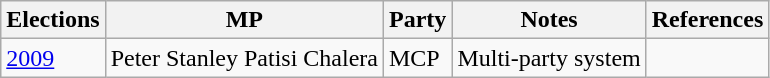<table class="wikitable">
<tr>
<th>Elections</th>
<th>MP</th>
<th>Party</th>
<th>Notes</th>
<th>References</th>
</tr>
<tr>
<td><a href='#'>2009</a></td>
<td>Peter Stanley Patisi Chalera</td>
<td>MCP</td>
<td>Multi-party system</td>
<td></td>
</tr>
</table>
